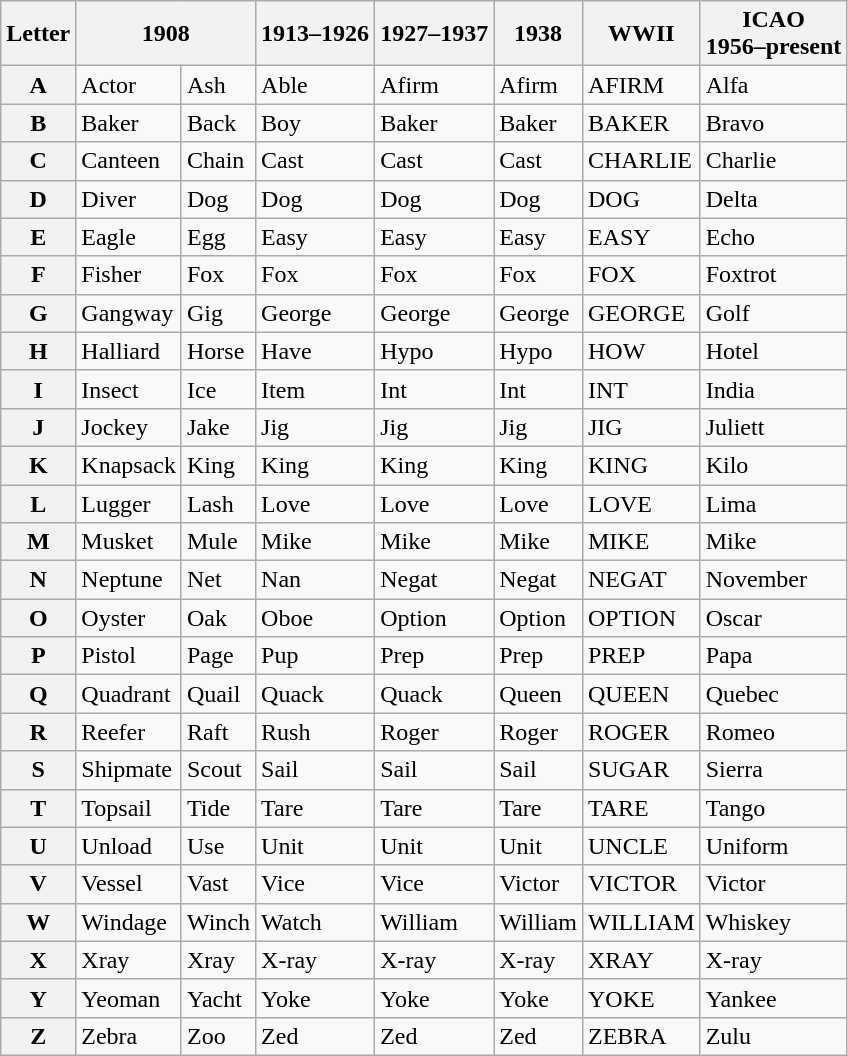<table class="wikitable">
<tr>
<th scope="col">Letter</th>
<th scope="col" colspan="2">1908</th>
<th scope="col">1913–1926</th>
<th scope="col">1927–1937</th>
<th scope="col">1938</th>
<th scope="col">WWII</th>
<th scope="col">ICAO<br>1956–present</th>
</tr>
<tr>
<th scope="row">A</th>
<td>Actor</td>
<td>Ash</td>
<td>Able</td>
<td>Afirm</td>
<td>Afirm</td>
<td>AFIRM</td>
<td>Alfa </td>
</tr>
<tr>
<th scope="row">B</th>
<td>Baker</td>
<td>Back</td>
<td>Boy</td>
<td>Baker</td>
<td>Baker</td>
<td>BAKER</td>
<td>Bravo</td>
</tr>
<tr>
<th scope="row">C</th>
<td>Canteen</td>
<td>Chain</td>
<td>Cast</td>
<td>Cast</td>
<td>Cast</td>
<td>CHARLIE</td>
<td>Charlie</td>
</tr>
<tr>
<th scope="row">D</th>
<td>Diver</td>
<td>Dog</td>
<td>Dog</td>
<td>Dog</td>
<td>Dog</td>
<td>DOG</td>
<td>Delta</td>
</tr>
<tr>
<th scope="row">E</th>
<td>Eagle</td>
<td>Egg</td>
<td>Easy</td>
<td>Easy</td>
<td>Easy</td>
<td>EASY</td>
<td>Echo</td>
</tr>
<tr>
<th scope="row">F</th>
<td>Fisher</td>
<td>Fox</td>
<td>Fox</td>
<td>Fox</td>
<td>Fox</td>
<td>FOX</td>
<td>Foxtrot</td>
</tr>
<tr>
<th scope="row">G</th>
<td>Gangway</td>
<td>Gig</td>
<td>George</td>
<td>George</td>
<td>George</td>
<td>GEORGE</td>
<td>Golf</td>
</tr>
<tr>
<th scope="row">H</th>
<td>Halliard</td>
<td>Horse</td>
<td>Have</td>
<td>Hypo</td>
<td>Hypo</td>
<td>HOW</td>
<td>Hotel</td>
</tr>
<tr>
<th scope="row">I</th>
<td>Insect</td>
<td>Ice</td>
<td>Item</td>
<td>Int</td>
<td>Int</td>
<td>INT</td>
<td>India</td>
</tr>
<tr>
<th scope="row">J</th>
<td>Jockey</td>
<td>Jake</td>
<td>Jig</td>
<td>Jig</td>
<td>Jig</td>
<td>JIG</td>
<td>Juliett </td>
</tr>
<tr>
<th scope="row">K</th>
<td>Knapsack</td>
<td>King</td>
<td>King</td>
<td>King</td>
<td>King</td>
<td>KING</td>
<td>Kilo</td>
</tr>
<tr>
<th scope="row">L</th>
<td>Lugger</td>
<td>Lash</td>
<td>Love</td>
<td>Love</td>
<td>Love</td>
<td>LOVE</td>
<td>Lima</td>
</tr>
<tr>
<th scope="row">M</th>
<td>Musket</td>
<td>Mule</td>
<td>Mike</td>
<td>Mike</td>
<td>Mike</td>
<td>MIKE</td>
<td>Mike</td>
</tr>
<tr>
<th scope="row">N</th>
<td>Neptune</td>
<td>Net</td>
<td>Nan</td>
<td>Negat</td>
<td>Negat</td>
<td>NEGAT</td>
<td>November</td>
</tr>
<tr>
<th scope="row">O</th>
<td>Oyster</td>
<td>Oak</td>
<td>Oboe</td>
<td>Option</td>
<td>Option</td>
<td>OPTION</td>
<td>Oscar</td>
</tr>
<tr>
<th scope="row">P</th>
<td>Pistol</td>
<td>Page</td>
<td>Pup</td>
<td>Prep</td>
<td>Prep</td>
<td>PREP</td>
<td>Papa</td>
</tr>
<tr>
<th scope="row">Q</th>
<td>Quadrant</td>
<td>Quail</td>
<td>Quack</td>
<td>Quack</td>
<td>Queen</td>
<td>QUEEN</td>
<td>Quebec</td>
</tr>
<tr>
<th scope="row">R</th>
<td>Reefer</td>
<td>Raft</td>
<td>Rush</td>
<td>Roger</td>
<td>Roger</td>
<td>ROGER</td>
<td>Romeo</td>
</tr>
<tr>
<th scope="row">S</th>
<td>Shipmate</td>
<td>Scout</td>
<td>Sail</td>
<td>Sail</td>
<td>Sail</td>
<td>SUGAR</td>
<td>Sierra</td>
</tr>
<tr>
<th scope="row">T</th>
<td>Topsail</td>
<td>Tide</td>
<td>Tare</td>
<td>Tare</td>
<td>Tare</td>
<td>TARE</td>
<td>Tango</td>
</tr>
<tr>
<th scope="row">U</th>
<td>Unload</td>
<td>Use</td>
<td>Unit</td>
<td>Unit</td>
<td>Unit</td>
<td>UNCLE</td>
<td>Uniform</td>
</tr>
<tr>
<th scope="row">V</th>
<td>Vessel</td>
<td>Vast</td>
<td>Vice</td>
<td>Vice</td>
<td>Victor</td>
<td>VICTOR</td>
<td>Victor</td>
</tr>
<tr>
<th scope="row">W</th>
<td>Windage</td>
<td>Winch</td>
<td>Watch</td>
<td>William</td>
<td>William</td>
<td>WILLIAM</td>
<td>Whiskey</td>
</tr>
<tr>
<th scope="row">X</th>
<td>Xray</td>
<td>Xray</td>
<td>X-ray</td>
<td>X-ray</td>
<td>X-ray</td>
<td>XRAY</td>
<td>X-ray</td>
</tr>
<tr>
<th scope="row">Y</th>
<td>Yeoman</td>
<td>Yacht</td>
<td>Yoke</td>
<td>Yoke</td>
<td>Yoke</td>
<td>YOKE</td>
<td>Yankee</td>
</tr>
<tr>
<th scope="row">Z</th>
<td>Zebra</td>
<td>Zoo</td>
<td>Zed</td>
<td>Zed</td>
<td>Zed</td>
<td>ZEBRA</td>
<td>Zulu</td>
</tr>
</table>
